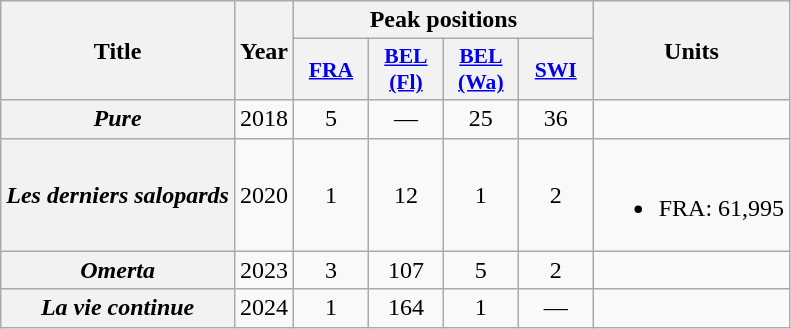<table class="wikitable plainrowheaders" style="text-align:center">
<tr>
<th scope="col" rowspan="2">Title</th>
<th scope="col" rowspan="2">Year</th>
<th scope="col" colspan="4">Peak positions</th>
<th rowspan="2">Units</th>
</tr>
<tr>
<th scope="col" style="width:3em;font-size:90%;"><a href='#'>FRA</a><br></th>
<th scope="col" style="width:3em;font-size:90%;"><a href='#'>BEL <br>(Fl)</a><br></th>
<th scope="col" style="width:3em;font-size:90%;"><a href='#'>BEL <br>(Wa)</a><br></th>
<th scope="col" style="width:3em;font-size:90%;"><a href='#'>SWI</a><br></th>
</tr>
<tr>
<th scope="row"><em>Pure</em></th>
<td>2018</td>
<td>5</td>
<td>—</td>
<td>25</td>
<td>36</td>
<td></td>
</tr>
<tr>
<th scope="row"><em>Les derniers salopards</em></th>
<td>2020</td>
<td>1</td>
<td>12</td>
<td>1</td>
<td>2</td>
<td><br><ul><li>FRA: 61,995</li></ul></td>
</tr>
<tr>
<th scope="row"><em>Omerta</em></th>
<td>2023</td>
<td>3</td>
<td>107</td>
<td>5</td>
<td>2</td>
<td></td>
</tr>
<tr>
<th scope="row"><em>La vie continue</em></th>
<td>2024</td>
<td>1</td>
<td>164</td>
<td>1</td>
<td>—</td>
<td></td>
</tr>
</table>
